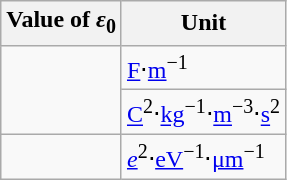<table class="wikitable floatright">
<tr>
<th>Value of <em>ε</em><sub>0</sub></th>
<th>Unit</th>
</tr>
<tr>
<td rowspan=2></td>
<td><a href='#'>F</a>⋅<a href='#'>m</a><sup>−1</sup></td>
</tr>
<tr>
<td><a href='#'>C</a><sup>2</sup>⋅<a href='#'>kg</a><sup>−1</sup>⋅<a href='#'>m</a><sup>−3</sup>⋅<a href='#'>s</a><sup>2</sup></td>
</tr>
<tr>
<td></td>
<td><a href='#'><em>e</em></a><sup>2</sup>⋅<a href='#'>eV</a><sup>−1</sup>⋅<a href='#'>μm</a><sup>−1</sup></td>
</tr>
</table>
